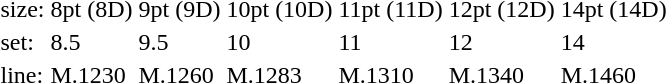<table style="margin-left:40px;">
<tr>
<td>size:</td>
<td>8pt (8D)</td>
<td>9pt (9D)</td>
<td>10pt (10D)</td>
<td>11pt (11D)</td>
<td>12pt (12D)</td>
<td>14pt (14D)</td>
</tr>
<tr>
<td>set:</td>
<td>8.5</td>
<td>9.5</td>
<td>10</td>
<td>11</td>
<td>12</td>
<td>14</td>
</tr>
<tr>
<td>line:</td>
<td>M.1230</td>
<td>M.1260</td>
<td>M.1283</td>
<td>M.1310</td>
<td>M.1340</td>
<td>M.1460</td>
</tr>
</table>
